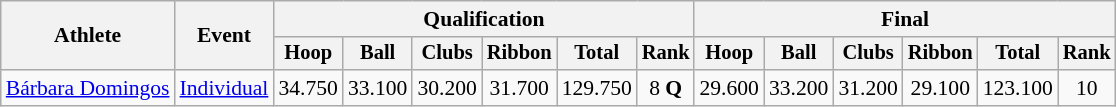<table class=wikitable style="font-size:90%">
<tr>
<th rowspan=2>Athlete</th>
<th rowspan=2>Event</th>
<th colspan=6>Qualification</th>
<th colspan=6>Final</th>
</tr>
<tr style="font-size:95%">
<th>Hoop</th>
<th>Ball</th>
<th>Clubs</th>
<th>Ribbon</th>
<th>Total</th>
<th>Rank</th>
<th>Hoop</th>
<th>Ball</th>
<th>Clubs</th>
<th>Ribbon</th>
<th>Total</th>
<th>Rank</th>
</tr>
<tr align=center>
<td align=left><a href='#'>Bárbara Domingos</a></td>
<td align=left><a href='#'>Individual</a></td>
<td>34.750</td>
<td>33.100</td>
<td>30.200</td>
<td>31.700</td>
<td>129.750</td>
<td>8 <strong>Q</strong></td>
<td>29.600</td>
<td>33.200</td>
<td>31.200</td>
<td>29.100</td>
<td>123.100</td>
<td>10</td>
</tr>
</table>
